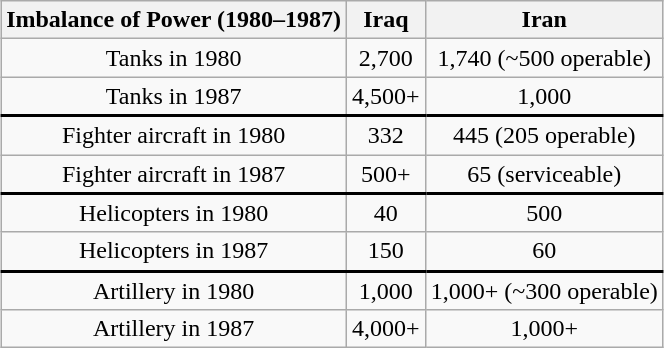<table class="wikitable" style="margin: 1em auto; text-align:center; ">
<tr>
<th>Imbalance of Power (1980–1987)</th>
<th>Iraq</th>
<th>Iran</th>
</tr>
<tr>
<td>Tanks in 1980</td>
<td>2,700</td>
<td>1,740 (~500 operable)</td>
</tr>
<tr>
<td style="border-bottom:2px solid black;">Tanks in 1987</td>
<td style="border-bottom:2px solid black;">4,500+</td>
<td style="border-bottom:2px solid black;">1,000</td>
</tr>
<tr>
<td>Fighter aircraft in 1980</td>
<td>332</td>
<td>445 (205 operable)</td>
</tr>
<tr>
<td style="border-bottom:2px solid black;">Fighter aircraft in 1987</td>
<td style="border-bottom:2px solid black;">500+</td>
<td style="border-bottom:2px solid black;">65 (serviceable)</td>
</tr>
<tr>
<td>Helicopters in 1980</td>
<td>40</td>
<td>500</td>
</tr>
<tr>
<td style="border-bottom:2px solid black;">Helicopters in 1987</td>
<td style="border-bottom:2px solid black;">150</td>
<td style="border-bottom:2px solid black;">60</td>
</tr>
<tr>
<td>Artillery in 1980</td>
<td>1,000</td>
<td>1,000+ (~300 operable)</td>
</tr>
<tr>
<td>Artillery in 1987</td>
<td>4,000+</td>
<td>1,000+</td>
</tr>
</table>
